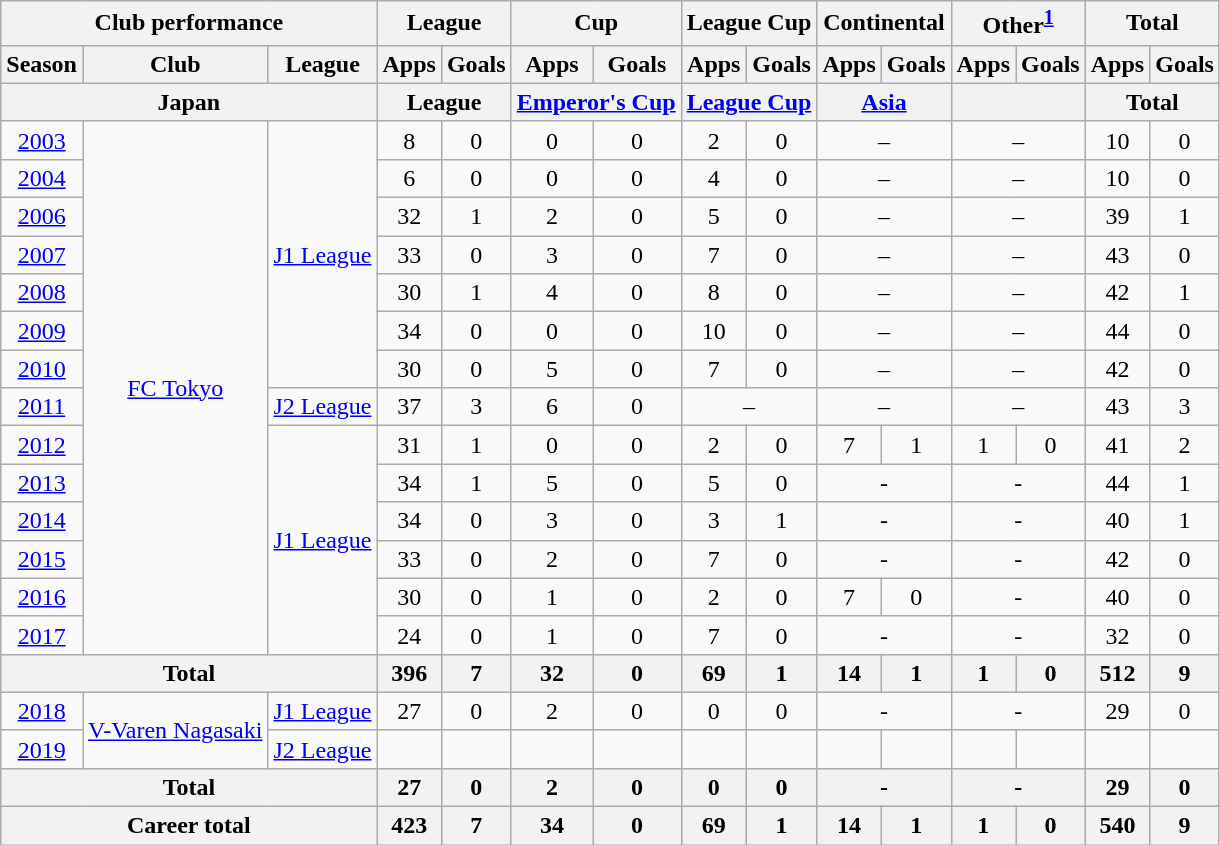<table class="wikitable" style="text-align:center">
<tr>
<th colspan=3>Club performance</th>
<th colspan=2>League</th>
<th colspan=2>Cup</th>
<th colspan=2>League Cup</th>
<th colspan=2>Continental</th>
<th colspan=2>Other<sup><a href='#'>1</a></sup></th>
<th colspan=2>Total</th>
</tr>
<tr>
<th>Season</th>
<th>Club</th>
<th>League</th>
<th>Apps</th>
<th>Goals</th>
<th>Apps</th>
<th>Goals</th>
<th>Apps</th>
<th>Goals</th>
<th>Apps</th>
<th>Goals</th>
<th>Apps</th>
<th>Goals</th>
<th>Apps</th>
<th>Goals</th>
</tr>
<tr>
<th colspan=3>Japan</th>
<th colspan=2>League</th>
<th colspan=2><a href='#'>Emperor's Cup</a></th>
<th colspan=2><a href='#'>League Cup</a></th>
<th colspan=2><a href='#'>Asia</a></th>
<th colspan=2></th>
<th colspan=2>Total</th>
</tr>
<tr>
<td><a href='#'>2003</a></td>
<td rowspan="14"><a href='#'>FC Tokyo</a></td>
<td rowspan="7"><a href='#'>J1 League</a></td>
<td>8</td>
<td>0</td>
<td>0</td>
<td>0</td>
<td>2</td>
<td>0</td>
<td colspan="2">–</td>
<td colspan="2">–</td>
<td>10</td>
<td>0</td>
</tr>
<tr>
<td><a href='#'>2004</a></td>
<td>6</td>
<td>0</td>
<td>0</td>
<td>0</td>
<td>4</td>
<td>0</td>
<td colspan="2">–</td>
<td colspan="2">–</td>
<td>10</td>
<td>0</td>
</tr>
<tr>
<td><a href='#'>2006</a></td>
<td>32</td>
<td>1</td>
<td>2</td>
<td>0</td>
<td>5</td>
<td>0</td>
<td colspan="2">–</td>
<td colspan="2">–</td>
<td>39</td>
<td>1</td>
</tr>
<tr>
<td><a href='#'>2007</a></td>
<td>33</td>
<td>0</td>
<td>3</td>
<td>0</td>
<td>7</td>
<td>0</td>
<td colspan="2">–</td>
<td colspan="2">–</td>
<td>43</td>
<td>0</td>
</tr>
<tr>
<td><a href='#'>2008</a></td>
<td>30</td>
<td>1</td>
<td>4</td>
<td>0</td>
<td>8</td>
<td>0</td>
<td colspan="2">–</td>
<td colspan="2">–</td>
<td>42</td>
<td>1</td>
</tr>
<tr>
<td><a href='#'>2009</a></td>
<td>34</td>
<td>0</td>
<td>0</td>
<td>0</td>
<td>10</td>
<td>0</td>
<td colspan="2">–</td>
<td colspan="2">–</td>
<td>44</td>
<td>0</td>
</tr>
<tr>
<td><a href='#'>2010</a></td>
<td>30</td>
<td>0</td>
<td>5</td>
<td>0</td>
<td>7</td>
<td>0</td>
<td colspan="2">–</td>
<td colspan="2">–</td>
<td>42</td>
<td>0</td>
</tr>
<tr>
<td><a href='#'>2011</a></td>
<td><a href='#'>J2 League</a></td>
<td>37</td>
<td>3</td>
<td>6</td>
<td>0</td>
<td colspan="2">–</td>
<td colspan="2">–</td>
<td colspan="2">–</td>
<td>43</td>
<td>3</td>
</tr>
<tr>
<td><a href='#'>2012</a></td>
<td rowspan="6"><a href='#'>J1 League</a></td>
<td>31</td>
<td>1</td>
<td>0</td>
<td>0</td>
<td>2</td>
<td>0</td>
<td>7</td>
<td>1</td>
<td>1</td>
<td>0</td>
<td>41</td>
<td>2</td>
</tr>
<tr>
<td><a href='#'>2013</a></td>
<td>34</td>
<td>1</td>
<td>5</td>
<td>0</td>
<td>5</td>
<td>0</td>
<td colspan="2">-</td>
<td colspan="2">-</td>
<td>44</td>
<td>1</td>
</tr>
<tr>
<td><a href='#'>2014</a></td>
<td>34</td>
<td>0</td>
<td>3</td>
<td>0</td>
<td>3</td>
<td>1</td>
<td colspan="2">-</td>
<td colspan="2">-</td>
<td>40</td>
<td>1</td>
</tr>
<tr>
<td><a href='#'>2015</a></td>
<td>33</td>
<td>0</td>
<td>2</td>
<td>0</td>
<td>7</td>
<td>0</td>
<td colspan="2">-</td>
<td colspan="2">-</td>
<td>42</td>
<td>0</td>
</tr>
<tr>
<td><a href='#'>2016</a></td>
<td>30</td>
<td>0</td>
<td>1</td>
<td>0</td>
<td>2</td>
<td>0</td>
<td>7</td>
<td>0</td>
<td colspan="2">-</td>
<td>40</td>
<td>0</td>
</tr>
<tr>
<td><a href='#'>2017</a></td>
<td>24</td>
<td>0</td>
<td>1</td>
<td>0</td>
<td>7</td>
<td>0</td>
<td colspan="2">-</td>
<td colspan="2">-</td>
<td>32</td>
<td>0</td>
</tr>
<tr>
<th colspan="3">Total</th>
<th>396</th>
<th>7</th>
<th>32</th>
<th>0</th>
<th>69</th>
<th>1</th>
<th>14</th>
<th>1</th>
<th>1</th>
<th>0</th>
<th>512</th>
<th>9</th>
</tr>
<tr>
<td><a href='#'>2018</a></td>
<td rowspan="2"><a href='#'>V-Varen Nagasaki</a></td>
<td><a href='#'>J1 League</a></td>
<td>27</td>
<td>0</td>
<td>2</td>
<td>0</td>
<td>0</td>
<td>0</td>
<td colspan="2">-</td>
<td colspan="2">-</td>
<td>29</td>
<td>0</td>
</tr>
<tr>
<td><a href='#'>2019</a></td>
<td><a href='#'>J2 League</a></td>
<td></td>
<td></td>
<td></td>
<td></td>
<td></td>
<td></td>
<td></td>
<td></td>
<td></td>
<td></td>
<td></td>
<td></td>
</tr>
<tr>
<th colspan="3">Total</th>
<th>27</th>
<th>0</th>
<th>2</th>
<th>0</th>
<th>0</th>
<th>0</th>
<th colspan="2">-</th>
<th colspan="2">-</th>
<th>29</th>
<th>0</th>
</tr>
<tr>
<th colspan=3>Career total</th>
<th>423</th>
<th>7</th>
<th>34</th>
<th>0</th>
<th>69</th>
<th>1</th>
<th>14</th>
<th>1</th>
<th>1</th>
<th>0</th>
<th>540</th>
<th>9</th>
</tr>
</table>
